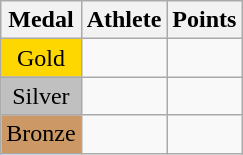<table class="wikitable">
<tr>
<th>Medal</th>
<th>Athlete</th>
<th>Points</th>
</tr>
<tr>
<td style="text-align:center;background-color:gold;">Gold</td>
<td></td>
<td></td>
</tr>
<tr>
<td style="text-align:center;background-color:silver;">Silver</td>
<td></td>
<td></td>
</tr>
<tr>
<td style="text-align:center;background-color:#CC9966;">Bronze</td>
<td></td>
<td></td>
</tr>
</table>
